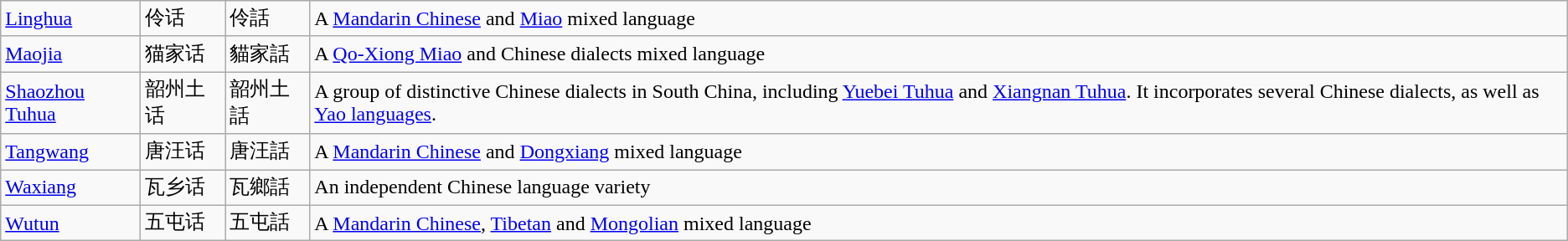<table class="wikitable">
<tr>
<td><a href='#'>Linghua</a></td>
<td>伶话</td>
<td>伶話</td>
<td>A <a href='#'>Mandarin Chinese</a> and <a href='#'>Miao</a> mixed language</td>
</tr>
<tr>
<td><a href='#'>Maojia</a></td>
<td>猫家话</td>
<td>貓家話</td>
<td>A <a href='#'>Qo-Xiong Miao</a> and Chinese dialects mixed language</td>
</tr>
<tr>
<td><a href='#'>Shaozhou Tuhua</a></td>
<td>韶州土话</td>
<td>韶州土話</td>
<td>A group of distinctive Chinese dialects in South China, including <a href='#'>Yuebei Tuhua</a> and <a href='#'>Xiangnan Tuhua</a>. It incorporates several Chinese dialects, as well as <a href='#'>Yao languages</a>.</td>
</tr>
<tr>
<td><a href='#'>Tangwang</a></td>
<td>唐汪话</td>
<td>唐汪話</td>
<td>A <a href='#'>Mandarin Chinese</a> and <a href='#'>Dongxiang</a> mixed language</td>
</tr>
<tr>
<td><a href='#'>Waxiang</a></td>
<td>瓦乡话</td>
<td>瓦鄉話</td>
<td>An independent Chinese language variety</td>
</tr>
<tr>
<td><a href='#'>Wutun</a></td>
<td>五屯话</td>
<td>五屯話</td>
<td>A <a href='#'>Mandarin Chinese</a>, <a href='#'>Tibetan</a> and <a href='#'>Mongolian</a> mixed language</td>
</tr>
</table>
